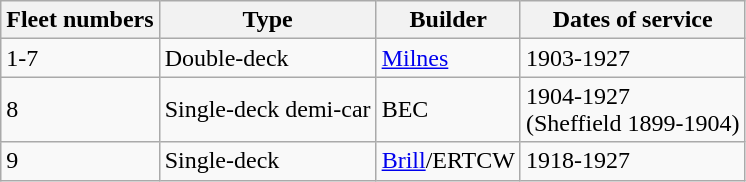<table class="wikitable">
<tr>
<th>Fleet numbers</th>
<th>Type</th>
<th>Builder</th>
<th>Dates of service</th>
</tr>
<tr>
<td>1-7</td>
<td>Double-deck</td>
<td><a href='#'>Milnes</a></td>
<td>1903-1927</td>
</tr>
<tr>
<td>8</td>
<td>Single-deck demi-car</td>
<td>BEC</td>
<td>1904-1927<br>(Sheffield 1899-1904)</td>
</tr>
<tr>
<td>9</td>
<td>Single-deck</td>
<td><a href='#'>Brill</a>/ERTCW</td>
<td>1918-1927</td>
</tr>
</table>
